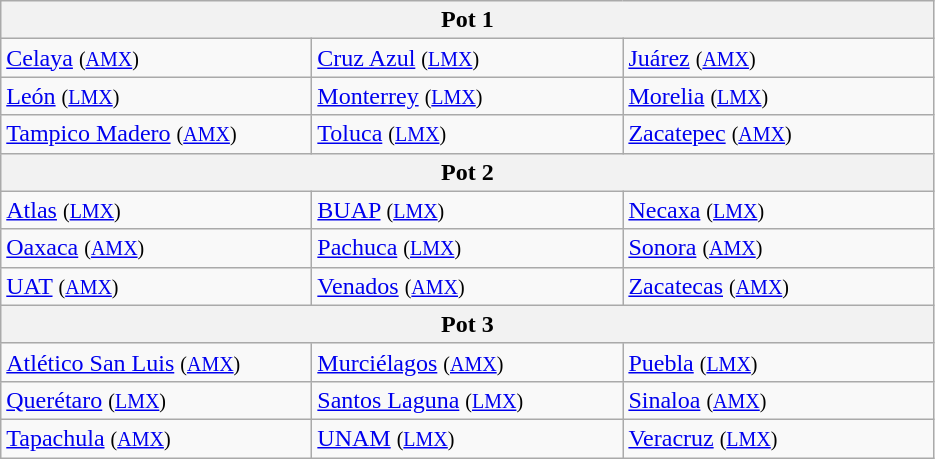<table class="wikitable">
<tr>
<th colspan=5>Pot 1</th>
</tr>
<tr>
<td width=200><a href='#'>Celaya</a> <small>(<a href='#'>AMX</a>)</small></td>
<td width=200><a href='#'>Cruz Azul</a> <small>(<a href='#'>LMX</a>)</small></td>
<td width=200><a href='#'>Juárez</a> <small>(<a href='#'>AMX</a>)</small></td>
</tr>
<tr>
<td width=200><a href='#'>León</a> <small>(<a href='#'>LMX</a>)</small></td>
<td width=200><a href='#'>Monterrey</a> <small>(<a href='#'>LMX</a>)</small></td>
<td><a href='#'>Morelia</a> <small>(<a href='#'>LMX</a>)</small></td>
</tr>
<tr>
<td><a href='#'>Tampico Madero</a> <small>(<a href='#'>AMX</a>)</small></td>
<td><a href='#'>Toluca</a> <small>(<a href='#'>LMX</a>)</small></td>
<td><a href='#'>Zacatepec</a> <small>(<a href='#'>AMX</a>)</small></td>
</tr>
<tr>
<th colspan=5>Pot 2</th>
</tr>
<tr>
<td><a href='#'>Atlas</a> <small>(<a href='#'>LMX</a>)</small></td>
<td><a href='#'>BUAP</a> <small>(<a href='#'>LMX</a>)</small></td>
<td><a href='#'>Necaxa</a> <small>(<a href='#'>LMX</a>)</small></td>
</tr>
<tr>
<td><a href='#'>Oaxaca</a> <small>(<a href='#'>AMX</a>)</small></td>
<td><a href='#'>Pachuca</a> <small>(<a href='#'>LMX</a>)</small></td>
<td><a href='#'>Sonora</a> <small>(<a href='#'>AMX</a>)</small></td>
</tr>
<tr>
<td><a href='#'>UAT</a> <small>(<a href='#'>AMX</a>)</small></td>
<td><a href='#'>Venados</a> <small>(<a href='#'>AMX</a>)</small></td>
<td><a href='#'>Zacatecas</a> <small>(<a href='#'>AMX</a>)</small></td>
</tr>
<tr>
<th colspan=5>Pot 3</th>
</tr>
<tr>
<td><a href='#'>Atlético San Luis</a> <small>(<a href='#'>AMX</a>)</small></td>
<td><a href='#'>Murciélagos</a> <small>(<a href='#'>AMX</a>)</small></td>
<td><a href='#'>Puebla</a> <small>(<a href='#'>LMX</a>)</small></td>
</tr>
<tr>
<td><a href='#'>Querétaro</a> <small>(<a href='#'>LMX</a>)</small></td>
<td><a href='#'>Santos Laguna</a> <small>(<a href='#'>LMX</a>)</small></td>
<td><a href='#'>Sinaloa</a> <small>(<a href='#'>AMX</a>)</small></td>
</tr>
<tr>
<td><a href='#'>Tapachula</a> <small>(<a href='#'>AMX</a>)</small></td>
<td><a href='#'>UNAM</a> <small>(<a href='#'>LMX</a>)</small></td>
<td><a href='#'>Veracruz</a> <small>(<a href='#'>LMX</a>)</small></td>
</tr>
</table>
